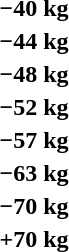<table>
<tr>
<th rowspan=2>−40 kg</th>
<td rowspan=2></td>
<td rowspan=2></td>
<td></td>
</tr>
<tr>
<td></td>
</tr>
<tr>
<th rowspan=2>−44 kg</th>
<td rowspan=2></td>
<td rowspan=2></td>
<td></td>
</tr>
<tr>
<td></td>
</tr>
<tr>
<th rowspan=2>−48 kg</th>
<td rowspan=2></td>
<td rowspan=2></td>
<td></td>
</tr>
<tr>
<td></td>
</tr>
<tr>
<th rowspan=2>−52 kg</th>
<td rowspan=2></td>
<td rowspan=2></td>
<td></td>
</tr>
<tr>
<td></td>
</tr>
<tr>
<th rowspan=2>−57 kg</th>
<td rowspan=2></td>
<td rowspan=2></td>
<td></td>
</tr>
<tr>
<td></td>
</tr>
<tr>
<th rowspan=2>−63 kg</th>
<td rowspan=2></td>
<td rowspan=2></td>
<td></td>
</tr>
<tr>
<td></td>
</tr>
<tr>
<th rowspan=2>−70 kg</th>
<td rowspan=2></td>
<td rowspan=2></td>
<td></td>
</tr>
<tr>
<td></td>
</tr>
<tr>
<th rowspan=2>+70 kg</th>
<td rowspan=2></td>
<td rowspan=2></td>
<td></td>
</tr>
<tr>
<td></td>
</tr>
</table>
